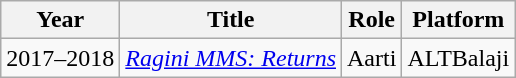<table class="wikitable">
<tr>
<th>Year</th>
<th>Title</th>
<th>Role</th>
<th>Platform</th>
</tr>
<tr>
<td>2017–2018</td>
<td><em><a href='#'>Ragini MMS: Returns</a></em></td>
<td>Aarti</td>
<td>ALTBalaji</td>
</tr>
</table>
